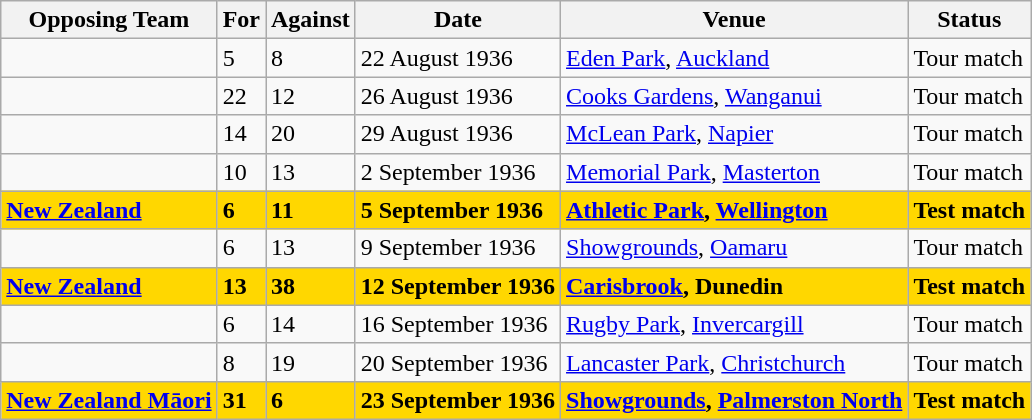<table class=wikitable>
<tr>
<th>Opposing Team</th>
<th>For</th>
<th>Against</th>
<th>Date</th>
<th>Venue</th>
<th>Status</th>
</tr>
<tr>
<td></td>
<td>5</td>
<td>8</td>
<td>22 August 1936</td>
<td><a href='#'>Eden Park</a>, <a href='#'>Auckland</a></td>
<td>Tour match</td>
</tr>
<tr>
<td></td>
<td>22</td>
<td>12</td>
<td>26 August 1936</td>
<td><a href='#'>Cooks Gardens</a>, <a href='#'>Wanganui</a></td>
<td>Tour match</td>
</tr>
<tr>
<td></td>
<td>14</td>
<td>20</td>
<td>29 August 1936</td>
<td><a href='#'>McLean Park</a>, <a href='#'>Napier</a></td>
<td>Tour match</td>
</tr>
<tr>
<td></td>
<td>10</td>
<td>13</td>
<td>2 September 1936</td>
<td><a href='#'>Memorial Park</a>, <a href='#'>Masterton</a></td>
<td>Tour match</td>
</tr>
<tr bgcolor="gold">
<td> <strong><a href='#'>New Zealand</a></strong></td>
<td><strong>6</strong></td>
<td><strong>11</strong></td>
<td><strong>5 September 1936</strong></td>
<td><strong><a href='#'>Athletic Park</a>, <a href='#'>Wellington</a></strong></td>
<td><strong>Test match</strong></td>
</tr>
<tr>
<td></td>
<td>6</td>
<td>13</td>
<td>9 September 1936</td>
<td><a href='#'>Showgrounds</a>, <a href='#'>Oamaru</a></td>
<td>Tour match</td>
</tr>
<tr bgcolor="gold">
<td> <strong><a href='#'>New Zealand</a></strong></td>
<td><strong>13</strong></td>
<td><strong>38</strong></td>
<td><strong>12 September 1936</strong></td>
<td><strong><a href='#'>Carisbrook</a>, Dunedin</strong></td>
<td><strong>Test match</strong></td>
</tr>
<tr>
<td></td>
<td>6</td>
<td>14</td>
<td>16 September 1936</td>
<td><a href='#'>Rugby Park</a>, <a href='#'>Invercargill</a></td>
<td>Tour match</td>
</tr>
<tr>
<td></td>
<td>8</td>
<td>19</td>
<td>20 September 1936</td>
<td><a href='#'>Lancaster Park</a>, <a href='#'>Christchurch</a></td>
<td>Tour match</td>
</tr>
<tr bgcolor="gold">
<td> <strong><a href='#'>New Zealand Māori</a></strong></td>
<td><strong>31</strong></td>
<td><strong>6</strong></td>
<td><strong>23 September 1936</strong></td>
<td><strong><a href='#'>Showgrounds</a>, <a href='#'>Palmerston North</a></strong></td>
<td><strong>Test match</strong></td>
</tr>
</table>
